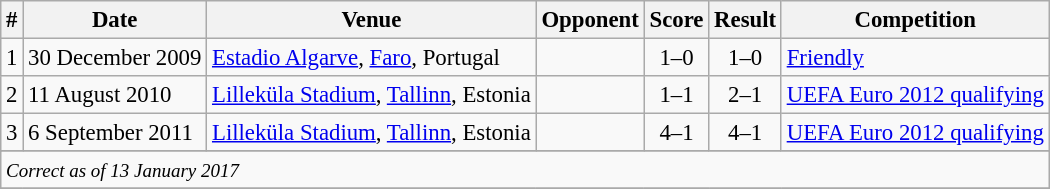<table class="wikitable" style="font-size:95%;">
<tr>
<th>#</th>
<th>Date</th>
<th>Venue</th>
<th>Opponent</th>
<th>Score</th>
<th>Result</th>
<th>Competition</th>
</tr>
<tr align=center>
<td>1</td>
<td align=left>30 December 2009</td>
<td align=left><a href='#'>Estadio Algarve</a>, <a href='#'>Faro</a>, Portugal</td>
<td align=left></td>
<td>1–0</td>
<td>1–0</td>
<td align=left><a href='#'>Friendly</a></td>
</tr>
<tr align=center>
<td>2</td>
<td align=left>11 August 2010</td>
<td align=left><a href='#'>Lilleküla Stadium</a>, <a href='#'>Tallinn</a>, Estonia</td>
<td align=left></td>
<td>1–1</td>
<td>2–1</td>
<td align=left><a href='#'>UEFA Euro 2012 qualifying</a></td>
</tr>
<tr align=center>
<td>3</td>
<td align=left>6 September 2011</td>
<td align=left><a href='#'>Lilleküla Stadium</a>, <a href='#'>Tallinn</a>, Estonia</td>
<td align=left></td>
<td>4–1</td>
<td>4–1</td>
<td align=left><a href='#'>UEFA Euro 2012 qualifying</a></td>
</tr>
<tr align=center>
</tr>
<tr>
<td colspan="12"><small><em>Correct as of 13 January 2017</em></small></td>
</tr>
<tr>
</tr>
</table>
